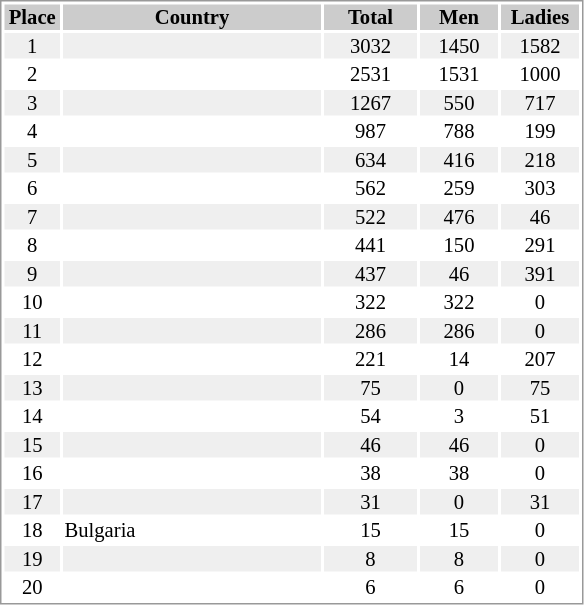<table border="0" style="border: 1px solid #999; background-color:#FFFFFF; text-align:center; font-size:86%; line-height:15px;">
<tr align="center" bgcolor="#CCCCCC">
<th width=35>Place</th>
<th width=170>Country</th>
<th width=60>Total</th>
<th width=50>Men</th>
<th width=50>Ladies</th>
</tr>
<tr bgcolor="#EFEFEF">
<td>1</td>
<td align="left"></td>
<td>3032</td>
<td>1450</td>
<td>1582</td>
</tr>
<tr>
<td>2</td>
<td align="left"></td>
<td>2531</td>
<td>1531</td>
<td>1000</td>
</tr>
<tr bgcolor="#EFEFEF">
<td>3</td>
<td align="left"></td>
<td>1267</td>
<td>550</td>
<td>717</td>
</tr>
<tr>
<td>4</td>
<td align="left"></td>
<td>987</td>
<td>788</td>
<td>199</td>
</tr>
<tr bgcolor="#EFEFEF">
<td>5</td>
<td align="left"></td>
<td>634</td>
<td>416</td>
<td>218</td>
</tr>
<tr>
<td>6</td>
<td align="left"></td>
<td>562</td>
<td>259</td>
<td>303</td>
</tr>
<tr bgcolor="#EFEFEF">
<td>7</td>
<td align="left"></td>
<td>522</td>
<td>476</td>
<td>46</td>
</tr>
<tr>
<td>8</td>
<td align="left"></td>
<td>441</td>
<td>150</td>
<td>291</td>
</tr>
<tr bgcolor="#EFEFEF">
<td>9</td>
<td align="left"></td>
<td>437</td>
<td>46</td>
<td>391</td>
</tr>
<tr>
<td>10</td>
<td align="left"></td>
<td>322</td>
<td>322</td>
<td>0</td>
</tr>
<tr bgcolor="#EFEFEF">
<td>11</td>
<td align="left"></td>
<td>286</td>
<td>286</td>
<td>0</td>
</tr>
<tr>
<td>12</td>
<td align="left"></td>
<td>221</td>
<td>14</td>
<td>207</td>
</tr>
<tr bgcolor="#EFEFEF">
<td>13</td>
<td align="left"></td>
<td>75</td>
<td>0</td>
<td>75</td>
</tr>
<tr>
<td>14</td>
<td align="left"></td>
<td>54</td>
<td>3</td>
<td>51</td>
</tr>
<tr bgcolor="#EFEFEF">
<td>15</td>
<td align="left"></td>
<td>46</td>
<td>46</td>
<td>0</td>
</tr>
<tr>
<td>16</td>
<td align="left"></td>
<td>38</td>
<td>38</td>
<td>0</td>
</tr>
<tr bgcolor="#EFEFEF">
<td>17</td>
<td align="left"></td>
<td>31</td>
<td>0</td>
<td>31</td>
</tr>
<tr>
<td>18</td>
<td align="left">Bulgaria</td>
<td>15</td>
<td>15</td>
<td>0</td>
</tr>
<tr bgcolor="#EFEFEF">
<td>19</td>
<td align="left"></td>
<td>8</td>
<td>8</td>
<td>0</td>
</tr>
<tr>
<td>20</td>
<td align="left"></td>
<td>6</td>
<td>6</td>
<td>0</td>
</tr>
</table>
